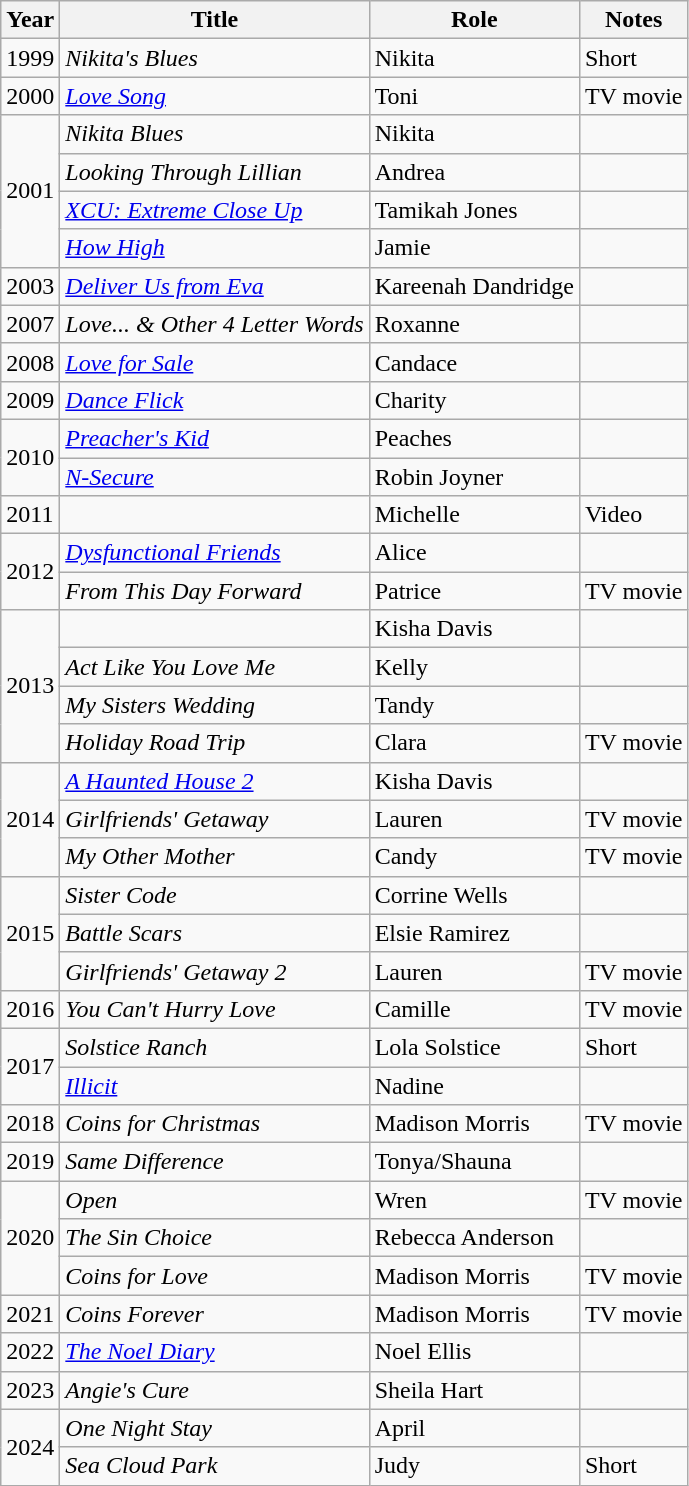<table class="wikitable sortable">
<tr>
<th>Year</th>
<th>Title</th>
<th>Role</th>
<th>Notes</th>
</tr>
<tr>
<td>1999</td>
<td><em>Nikita's Blues</em></td>
<td>Nikita</td>
<td>Short</td>
</tr>
<tr>
<td>2000</td>
<td><em><a href='#'>Love Song</a></em></td>
<td>Toni</td>
<td>TV movie</td>
</tr>
<tr>
<td rowspan=4>2001</td>
<td><em>Nikita Blues</em></td>
<td>Nikita</td>
<td></td>
</tr>
<tr>
<td><em>Looking Through Lillian</em></td>
<td>Andrea</td>
<td></td>
</tr>
<tr>
<td><em><a href='#'>XCU: Extreme Close Up</a></em></td>
<td>Tamikah Jones</td>
<td></td>
</tr>
<tr>
<td><em><a href='#'>How High</a></em></td>
<td>Jamie</td>
<td></td>
</tr>
<tr>
<td>2003</td>
<td><em><a href='#'>Deliver Us from Eva</a></em></td>
<td>Kareenah Dandridge</td>
<td></td>
</tr>
<tr>
<td>2007</td>
<td><em>Love... & Other 4 Letter Words</em></td>
<td>Roxanne</td>
<td></td>
</tr>
<tr>
<td>2008</td>
<td><em><a href='#'>Love for Sale</a></em></td>
<td>Candace</td>
<td></td>
</tr>
<tr>
<td>2009</td>
<td><em><a href='#'>Dance Flick</a></em></td>
<td>Charity</td>
<td></td>
</tr>
<tr>
<td rowspan=2>2010</td>
<td><em><a href='#'>Preacher's Kid</a></em></td>
<td>Peaches</td>
<td></td>
</tr>
<tr>
<td><em><a href='#'>N-Secure</a></em></td>
<td>Robin Joyner</td>
<td></td>
</tr>
<tr>
<td>2011</td>
<td><em></em></td>
<td>Michelle</td>
<td>Video</td>
</tr>
<tr>
<td rowspan=2>2012</td>
<td><em><a href='#'>Dysfunctional Friends</a></em></td>
<td>Alice</td>
<td></td>
</tr>
<tr>
<td><em>From This Day Forward</em></td>
<td>Patrice</td>
<td>TV movie</td>
</tr>
<tr>
<td rowspan=4>2013</td>
<td><em></em></td>
<td>Kisha Davis</td>
<td></td>
</tr>
<tr>
<td><em>Act Like You Love Me</em></td>
<td>Kelly</td>
<td></td>
</tr>
<tr>
<td><em>My Sisters Wedding</em></td>
<td>Tandy</td>
<td></td>
</tr>
<tr>
<td><em>Holiday Road Trip</em></td>
<td>Clara</td>
<td>TV movie</td>
</tr>
<tr>
<td rowspan=3>2014</td>
<td><em><a href='#'>A Haunted House 2</a></em></td>
<td>Kisha Davis</td>
<td></td>
</tr>
<tr>
<td><em>Girlfriends' Getaway</em></td>
<td>Lauren</td>
<td>TV movie</td>
</tr>
<tr>
<td><em>My Other Mother</em></td>
<td>Candy</td>
<td>TV movie</td>
</tr>
<tr>
<td rowspan=3>2015</td>
<td><em>Sister Code</em></td>
<td>Corrine Wells</td>
<td></td>
</tr>
<tr>
<td><em>Battle Scars</em></td>
<td>Elsie Ramirez</td>
<td></td>
</tr>
<tr>
<td><em>Girlfriends' Getaway 2</em></td>
<td>Lauren</td>
<td>TV movie</td>
</tr>
<tr>
<td>2016</td>
<td><em>You Can't Hurry Love</em></td>
<td>Camille</td>
<td>TV movie</td>
</tr>
<tr>
<td rowspan=2>2017</td>
<td><em>Solstice Ranch</em></td>
<td>Lola Solstice</td>
<td>Short</td>
</tr>
<tr>
<td><em><a href='#'>Illicit</a></em></td>
<td>Nadine</td>
<td></td>
</tr>
<tr>
<td>2018</td>
<td><em>Coins for Christmas</em></td>
<td>Madison Morris</td>
<td>TV movie</td>
</tr>
<tr>
<td>2019</td>
<td><em>Same Difference</em></td>
<td>Tonya/Shauna</td>
<td></td>
</tr>
<tr>
<td rowspan=3>2020</td>
<td><em>Open</em></td>
<td>Wren</td>
<td>TV movie</td>
</tr>
<tr>
<td><em>The Sin Choice</em></td>
<td>Rebecca Anderson</td>
<td></td>
</tr>
<tr>
<td><em>Coins for Love</em></td>
<td>Madison Morris</td>
<td>TV movie</td>
</tr>
<tr>
<td>2021</td>
<td><em>Coins Forever</em></td>
<td>Madison Morris</td>
<td>TV movie</td>
</tr>
<tr>
<td>2022</td>
<td><em><a href='#'>The Noel Diary</a></em></td>
<td>Noel Ellis</td>
<td></td>
</tr>
<tr>
<td>2023</td>
<td><em>Angie's Cure</em></td>
<td>Sheila Hart</td>
<td></td>
</tr>
<tr>
<td rowspan=2>2024</td>
<td><em>One Night Stay</em></td>
<td>April</td>
<td></td>
</tr>
<tr>
<td><em>Sea Cloud Park</em></td>
<td>Judy</td>
<td>Short</td>
</tr>
</table>
